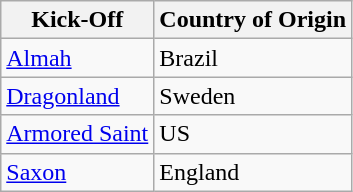<table class="wikitable">
<tr>
<th>Kick-Off</th>
<th>Country of Origin</th>
</tr>
<tr>
<td><a href='#'>Almah</a></td>
<td>Brazil</td>
</tr>
<tr>
<td><a href='#'>Dragonland</a></td>
<td>Sweden</td>
</tr>
<tr>
<td><a href='#'>Armored Saint</a></td>
<td>US</td>
</tr>
<tr>
<td><a href='#'>Saxon</a></td>
<td>England</td>
</tr>
</table>
